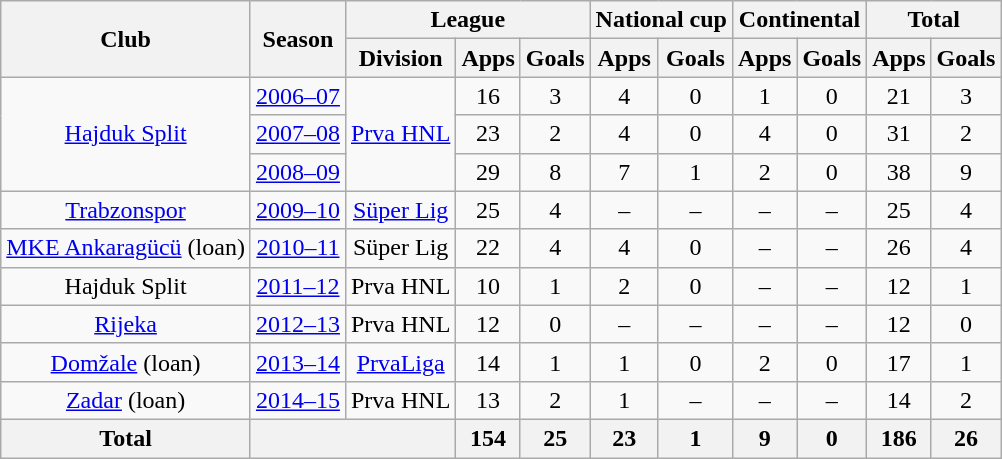<table class="wikitable" style="text-align:center">
<tr>
<th rowspan="2">Club</th>
<th rowspan="2">Season</th>
<th colspan="3">League</th>
<th colspan="2">National cup</th>
<th colspan="2">Continental</th>
<th colspan="2">Total</th>
</tr>
<tr>
<th>Division</th>
<th>Apps</th>
<th>Goals</th>
<th>Apps</th>
<th>Goals</th>
<th>Apps</th>
<th>Goals</th>
<th>Apps</th>
<th>Goals</th>
</tr>
<tr>
<td rowspan="3"><a href='#'>Hajduk Split</a></td>
<td><a href='#'>2006–07</a></td>
<td rowspan="3"><a href='#'>Prva HNL</a></td>
<td>16</td>
<td>3</td>
<td>4</td>
<td>0</td>
<td>1</td>
<td>0</td>
<td>21</td>
<td>3</td>
</tr>
<tr>
<td><a href='#'>2007–08</a></td>
<td>23</td>
<td>2</td>
<td>4</td>
<td>0</td>
<td>4</td>
<td>0</td>
<td>31</td>
<td>2</td>
</tr>
<tr>
<td><a href='#'>2008–09</a></td>
<td>29</td>
<td>8</td>
<td>7</td>
<td>1</td>
<td>2</td>
<td>0</td>
<td>38</td>
<td>9</td>
</tr>
<tr>
<td><a href='#'>Trabzonspor</a></td>
<td><a href='#'>2009–10</a></td>
<td><a href='#'>Süper Lig</a></td>
<td>25</td>
<td>4</td>
<td>–</td>
<td>–</td>
<td>–</td>
<td>–</td>
<td>25</td>
<td>4</td>
</tr>
<tr>
<td><a href='#'>MKE Ankaragücü</a> (loan)</td>
<td><a href='#'>2010–11</a></td>
<td>Süper Lig</td>
<td>22</td>
<td>4</td>
<td>4</td>
<td>0</td>
<td>–</td>
<td>–</td>
<td>26</td>
<td>4</td>
</tr>
<tr>
<td>Hajduk Split</td>
<td><a href='#'>2011–12</a></td>
<td>Prva HNL</td>
<td>10</td>
<td>1</td>
<td>2</td>
<td>0</td>
<td>–</td>
<td>–</td>
<td>12</td>
<td>1</td>
</tr>
<tr>
<td><a href='#'>Rijeka</a></td>
<td><a href='#'>2012–13</a></td>
<td>Prva HNL</td>
<td>12</td>
<td>0</td>
<td>–</td>
<td>–</td>
<td>–</td>
<td>–</td>
<td>12</td>
<td>0</td>
</tr>
<tr>
<td><a href='#'>Domžale</a> (loan)</td>
<td><a href='#'>2013–14</a></td>
<td><a href='#'>PrvaLiga</a></td>
<td>14</td>
<td>1</td>
<td>1</td>
<td>0</td>
<td>2</td>
<td>0</td>
<td>17</td>
<td>1</td>
</tr>
<tr>
<td><a href='#'>Zadar</a> (loan)</td>
<td><a href='#'>2014–15</a></td>
<td>Prva HNL</td>
<td>13</td>
<td>2</td>
<td>1</td>
<td>–</td>
<td>–</td>
<td>–</td>
<td>14</td>
<td>2</td>
</tr>
<tr>
<th>Total</th>
<th colspan="2"></th>
<th>154</th>
<th>25</th>
<th>23</th>
<th>1</th>
<th>9</th>
<th>0</th>
<th>186</th>
<th>26</th>
</tr>
</table>
